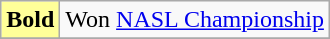<table class="wikitable">
<tr>
<td bgcolor=#FFFF99><strong>Bold</strong></td>
<td>Won <a href='#'>NASL Championship</a></td>
</tr>
<tr>
</tr>
</table>
